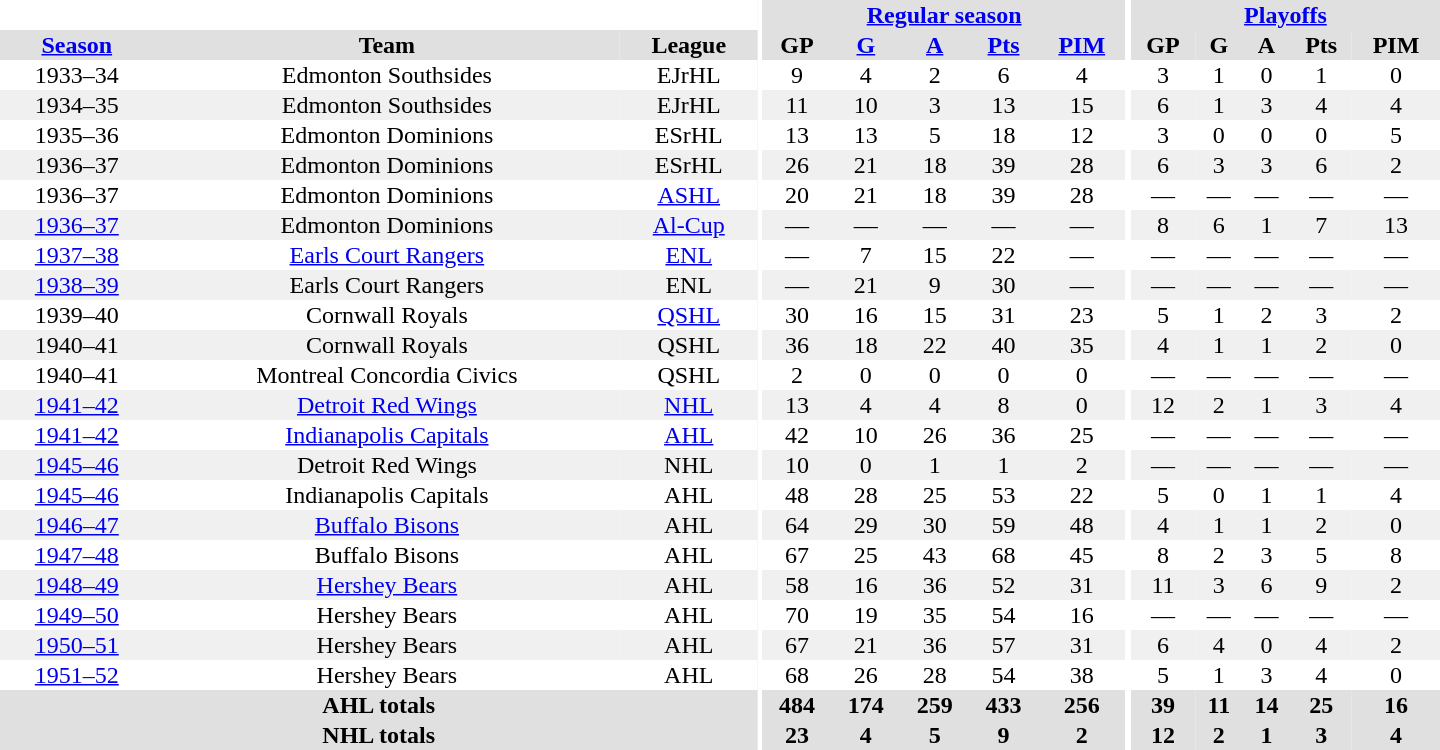<table border="0" cellpadding="1" cellspacing="0" style="text-align:center; width:60em">
<tr bgcolor="#e0e0e0">
<th colspan="3" bgcolor="#ffffff"></th>
<th rowspan="100" bgcolor="#ffffff"></th>
<th colspan="5"><a href='#'>Regular season</a></th>
<th rowspan="100" bgcolor="#ffffff"></th>
<th colspan="5"><a href='#'>Playoffs</a></th>
</tr>
<tr bgcolor="#e0e0e0">
<th><a href='#'>Season</a></th>
<th>Team</th>
<th>League</th>
<th>GP</th>
<th><a href='#'>G</a></th>
<th><a href='#'>A</a></th>
<th><a href='#'>Pts</a></th>
<th><a href='#'>PIM</a></th>
<th>GP</th>
<th>G</th>
<th>A</th>
<th>Pts</th>
<th>PIM</th>
</tr>
<tr>
<td>1933–34</td>
<td>Edmonton Southsides</td>
<td>EJrHL</td>
<td>9</td>
<td>4</td>
<td>2</td>
<td>6</td>
<td>4</td>
<td>3</td>
<td>1</td>
<td>0</td>
<td>1</td>
<td>0</td>
</tr>
<tr bgcolor="#f0f0f0">
<td>1934–35</td>
<td>Edmonton Southsides</td>
<td>EJrHL</td>
<td>11</td>
<td>10</td>
<td>3</td>
<td>13</td>
<td>15</td>
<td>6</td>
<td>1</td>
<td>3</td>
<td>4</td>
<td>4</td>
</tr>
<tr>
<td>1935–36</td>
<td>Edmonton Dominions</td>
<td>ESrHL</td>
<td>13</td>
<td>13</td>
<td>5</td>
<td>18</td>
<td>12</td>
<td>3</td>
<td>0</td>
<td>0</td>
<td>0</td>
<td>5</td>
</tr>
<tr bgcolor="#f0f0f0">
<td>1936–37</td>
<td>Edmonton Dominions</td>
<td>ESrHL</td>
<td>26</td>
<td>21</td>
<td>18</td>
<td>39</td>
<td>28</td>
<td>6</td>
<td>3</td>
<td>3</td>
<td>6</td>
<td>2</td>
</tr>
<tr>
<td>1936–37</td>
<td>Edmonton Dominions</td>
<td><a href='#'>ASHL</a></td>
<td>20</td>
<td>21</td>
<td>18</td>
<td>39</td>
<td>28</td>
<td>—</td>
<td>—</td>
<td>—</td>
<td>—</td>
<td>—</td>
</tr>
<tr bgcolor="#f0f0f0">
<td><a href='#'>1936–37</a></td>
<td>Edmonton Dominions</td>
<td><a href='#'>Al-Cup</a></td>
<td>—</td>
<td>—</td>
<td>—</td>
<td>—</td>
<td>—</td>
<td>8</td>
<td>6</td>
<td>1</td>
<td>7</td>
<td>13</td>
</tr>
<tr>
<td><a href='#'>1937–38</a></td>
<td><a href='#'>Earls Court Rangers</a></td>
<td><a href='#'>ENL</a></td>
<td>—</td>
<td>7</td>
<td>15</td>
<td>22</td>
<td>—</td>
<td>—</td>
<td>—</td>
<td>—</td>
<td>—</td>
<td>—</td>
</tr>
<tr bgcolor="#f0f0f0">
<td><a href='#'>1938–39</a></td>
<td>Earls Court Rangers</td>
<td>ENL</td>
<td>—</td>
<td>21</td>
<td>9</td>
<td>30</td>
<td>—</td>
<td>—</td>
<td>—</td>
<td>—</td>
<td>—</td>
<td>—</td>
</tr>
<tr>
<td>1939–40</td>
<td>Cornwall Royals</td>
<td><a href='#'>QSHL</a></td>
<td>30</td>
<td>16</td>
<td>15</td>
<td>31</td>
<td>23</td>
<td>5</td>
<td>1</td>
<td>2</td>
<td>3</td>
<td>2</td>
</tr>
<tr bgcolor="#f0f0f0">
<td>1940–41</td>
<td>Cornwall Royals</td>
<td>QSHL</td>
<td>36</td>
<td>18</td>
<td>22</td>
<td>40</td>
<td>35</td>
<td>4</td>
<td>1</td>
<td>1</td>
<td>2</td>
<td>0</td>
</tr>
<tr>
<td>1940–41</td>
<td>Montreal Concordia Civics</td>
<td>QSHL</td>
<td>2</td>
<td>0</td>
<td>0</td>
<td>0</td>
<td>0</td>
<td>—</td>
<td>—</td>
<td>—</td>
<td>—</td>
<td>—</td>
</tr>
<tr bgcolor="#f0f0f0">
<td><a href='#'>1941–42</a></td>
<td><a href='#'>Detroit Red Wings</a></td>
<td><a href='#'>NHL</a></td>
<td>13</td>
<td>4</td>
<td>4</td>
<td>8</td>
<td>0</td>
<td>12</td>
<td>2</td>
<td>1</td>
<td>3</td>
<td>4</td>
</tr>
<tr>
<td><a href='#'>1941–42</a></td>
<td><a href='#'>Indianapolis Capitals</a></td>
<td><a href='#'>AHL</a></td>
<td>42</td>
<td>10</td>
<td>26</td>
<td>36</td>
<td>25</td>
<td>—</td>
<td>—</td>
<td>—</td>
<td>—</td>
<td>—</td>
</tr>
<tr bgcolor="#f0f0f0">
<td><a href='#'>1945–46</a></td>
<td>Detroit Red Wings</td>
<td>NHL</td>
<td>10</td>
<td>0</td>
<td>1</td>
<td>1</td>
<td>2</td>
<td>—</td>
<td>—</td>
<td>—</td>
<td>—</td>
<td>—</td>
</tr>
<tr>
<td><a href='#'>1945–46</a></td>
<td>Indianapolis Capitals</td>
<td>AHL</td>
<td>48</td>
<td>28</td>
<td>25</td>
<td>53</td>
<td>22</td>
<td>5</td>
<td>0</td>
<td>1</td>
<td>1</td>
<td>4</td>
</tr>
<tr bgcolor="#f0f0f0">
<td><a href='#'>1946–47</a></td>
<td><a href='#'>Buffalo Bisons</a></td>
<td>AHL</td>
<td>64</td>
<td>29</td>
<td>30</td>
<td>59</td>
<td>48</td>
<td>4</td>
<td>1</td>
<td>1</td>
<td>2</td>
<td>0</td>
</tr>
<tr>
<td><a href='#'>1947–48</a></td>
<td>Buffalo Bisons</td>
<td>AHL</td>
<td>67</td>
<td>25</td>
<td>43</td>
<td>68</td>
<td>45</td>
<td>8</td>
<td>2</td>
<td>3</td>
<td>5</td>
<td>8</td>
</tr>
<tr bgcolor="#f0f0f0">
<td><a href='#'>1948–49</a></td>
<td><a href='#'>Hershey Bears</a></td>
<td>AHL</td>
<td>58</td>
<td>16</td>
<td>36</td>
<td>52</td>
<td>31</td>
<td>11</td>
<td>3</td>
<td>6</td>
<td>9</td>
<td>2</td>
</tr>
<tr>
<td><a href='#'>1949–50</a></td>
<td>Hershey Bears</td>
<td>AHL</td>
<td>70</td>
<td>19</td>
<td>35</td>
<td>54</td>
<td>16</td>
<td>—</td>
<td>—</td>
<td>—</td>
<td>—</td>
<td>—</td>
</tr>
<tr bgcolor="#f0f0f0">
<td><a href='#'>1950–51</a></td>
<td>Hershey Bears</td>
<td>AHL</td>
<td>67</td>
<td>21</td>
<td>36</td>
<td>57</td>
<td>31</td>
<td>6</td>
<td>4</td>
<td>0</td>
<td>4</td>
<td>2</td>
</tr>
<tr>
<td><a href='#'>1951–52</a></td>
<td>Hershey Bears</td>
<td>AHL</td>
<td>68</td>
<td>26</td>
<td>28</td>
<td>54</td>
<td>38</td>
<td>5</td>
<td>1</td>
<td>3</td>
<td>4</td>
<td>0</td>
</tr>
<tr bgcolor="#e0e0e0">
<th colspan="3">AHL totals</th>
<th>484</th>
<th>174</th>
<th>259</th>
<th>433</th>
<th>256</th>
<th>39</th>
<th>11</th>
<th>14</th>
<th>25</th>
<th>16</th>
</tr>
<tr bgcolor="#e0e0e0">
<th colspan="3">NHL totals</th>
<th>23</th>
<th>4</th>
<th>5</th>
<th>9</th>
<th>2</th>
<th>12</th>
<th>2</th>
<th>1</th>
<th>3</th>
<th>4</th>
</tr>
</table>
